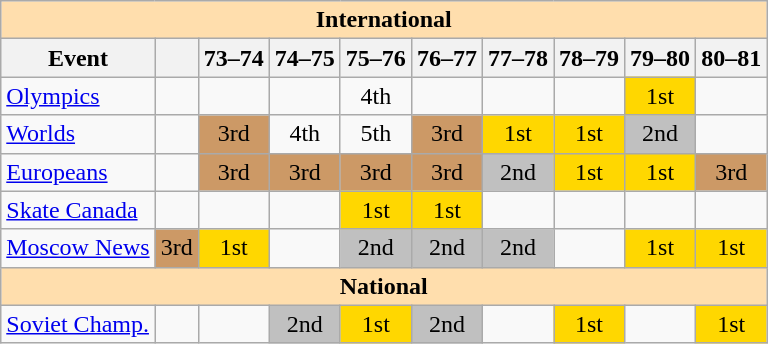<table class="wikitable" style="text-align:center">
<tr>
<th style="background-color: #ffdead; " colspan=10 align=center>International</th>
</tr>
<tr>
<th>Event</th>
<th></th>
<th>73–74</th>
<th>74–75</th>
<th>75–76</th>
<th>76–77</th>
<th>77–78</th>
<th>78–79</th>
<th>79–80</th>
<th>80–81</th>
</tr>
<tr>
<td align=left><a href='#'>Olympics</a></td>
<td></td>
<td></td>
<td></td>
<td>4th</td>
<td></td>
<td></td>
<td></td>
<td bgcolor=gold>1st</td>
<td></td>
</tr>
<tr>
<td align=left><a href='#'>Worlds</a></td>
<td></td>
<td bgcolor=cc9966>3rd</td>
<td>4th</td>
<td>5th</td>
<td bgcolor=cc9966>3rd</td>
<td bgcolor=gold>1st</td>
<td bgcolor=gold>1st</td>
<td bgcolor=silver>2nd</td>
<td></td>
</tr>
<tr>
<td align=left><a href='#'>Europeans</a></td>
<td></td>
<td bgcolor=cc9966>3rd</td>
<td bgcolor=cc9966>3rd</td>
<td bgcolor=cc9966>3rd</td>
<td bgcolor=cc9966>3rd</td>
<td bgcolor=silver>2nd</td>
<td bgcolor=gold>1st</td>
<td bgcolor=gold>1st</td>
<td bgcolor=cc9966>3rd</td>
</tr>
<tr>
<td align=left><a href='#'>Skate Canada</a></td>
<td></td>
<td></td>
<td></td>
<td bgcolor=gold>1st</td>
<td bgcolor=gold>1st</td>
<td></td>
<td></td>
<td></td>
<td></td>
</tr>
<tr>
<td align=left><a href='#'>Moscow News</a></td>
<td bgcolor=cc9966>3rd</td>
<td bgcolor=gold>1st</td>
<td></td>
<td bgcolor=silver>2nd</td>
<td bgcolor=silver>2nd</td>
<td bgcolor=silver>2nd</td>
<td></td>
<td bgcolor=gold>1st</td>
<td bgcolor=gold>1st</td>
</tr>
<tr>
<th style="background-color: #ffdead; " colspan=10 align=center>National</th>
</tr>
<tr>
<td align=left><a href='#'>Soviet Champ.</a></td>
<td></td>
<td></td>
<td bgcolor=silver>2nd</td>
<td bgcolor=gold>1st</td>
<td bgcolor=silver>2nd</td>
<td></td>
<td bgcolor=gold>1st</td>
<td></td>
<td bgcolor=gold>1st</td>
</tr>
</table>
